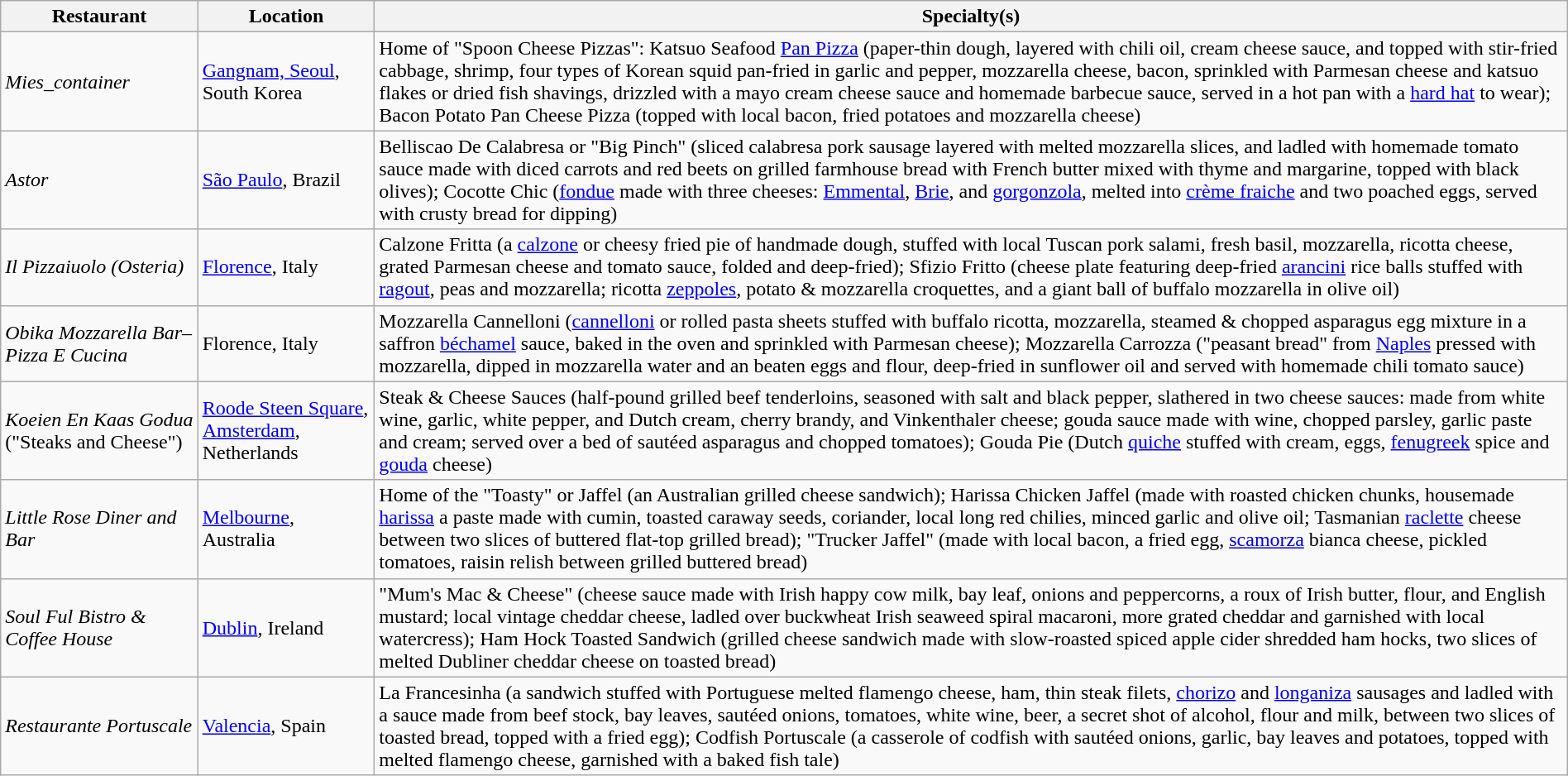<table class="wikitable" style="width:100%;">
<tr>
<th>Restaurant</th>
<th>Location</th>
<th>Specialty(s)</th>
</tr>
<tr>
<td><em>Mies_container</em></td>
<td><a href='#'>Gangnam, Seoul</a>, South Korea</td>
<td>Home of "Spoon Cheese Pizzas": Katsuo Seafood <a href='#'>Pan Pizza</a> (paper-thin dough, layered with chili oil, cream cheese sauce, and topped with stir-fried cabbage, shrimp, four types of Korean squid pan-fried in garlic and pepper, mozzarella cheese, bacon, sprinkled with Parmesan cheese and katsuo flakes or dried fish shavings, drizzled with a mayo cream cheese sauce and homemade barbecue sauce, served in a hot pan with a <a href='#'>hard hat</a> to wear); Bacon Potato Pan Cheese Pizza (topped with local bacon, fried potatoes and mozzarella cheese)</td>
</tr>
<tr>
<td><em>Astor</em></td>
<td><a href='#'>São Paulo</a>, Brazil</td>
<td>Belliscao De Calabresa or "Big Pinch" (sliced calabresa pork sausage layered with melted mozzarella slices, and ladled with homemade tomato sauce made with diced carrots and red beets on grilled farmhouse bread with French butter mixed with thyme and margarine, topped with black olives); Cocotte Chic (<a href='#'>fondue</a> made with three cheeses: <a href='#'>Emmental</a>, <a href='#'>Brie</a>, and <a href='#'>gorgonzola</a>, melted into <a href='#'>crème fraiche</a> and two poached eggs, served with crusty bread for dipping)</td>
</tr>
<tr>
<td><em>Il Pizzaiuolo (Osteria)</em></td>
<td><a href='#'>Florence</a>, Italy</td>
<td>Calzone Fritta (a <a href='#'>calzone</a> or cheesy fried pie of handmade dough, stuffed with local Tuscan pork salami, fresh basil, mozzarella, ricotta cheese, grated Parmesan cheese and tomato sauce, folded and deep-fried); Sfizio Fritto (cheese plate featuring deep-fried <a href='#'>arancini</a> rice balls stuffed with <a href='#'>ragout</a>, peas and mozzarella; ricotta <a href='#'>zeppoles</a>, potato & mozzarella croquettes, and a giant ball of buffalo mozzarella in olive oil)</td>
</tr>
<tr>
<td><em>Obika Mozzarella Bar–Pizza E Cucina</em></td>
<td>Florence, Italy</td>
<td>Mozzarella Cannelloni (<a href='#'>cannelloni</a> or rolled pasta sheets stuffed with buffalo ricotta, mozzarella, steamed & chopped asparagus egg mixture in a saffron <a href='#'>béchamel</a> sauce, baked in the oven and sprinkled with Parmesan cheese); Mozzarella Carrozza ("peasant bread" from <a href='#'>Naples</a> pressed with mozzarella, dipped in mozzarella water and an beaten eggs and flour, deep-fried in sunflower oil and served with homemade chili tomato sauce)</td>
</tr>
<tr>
<td><em>Koeien En Kaas Godua</em> ("Steaks and Cheese")</td>
<td><a href='#'>Roode Steen Square</a>, <a href='#'>Amsterdam</a>, Netherlands</td>
<td>Steak & Cheese Sauces (half-pound grilled beef tenderloins, seasoned with salt and black pepper, slathered in two cheese sauces: made from white wine, garlic, white pepper, and Dutch cream, cherry brandy, and Vinkenthaler cheese; gouda sauce made with wine, chopped parsley, garlic paste and cream; served over a bed of sautéed asparagus and chopped tomatoes); Gouda Pie (Dutch <a href='#'>quiche</a> stuffed with cream, eggs, <a href='#'>fenugreek</a> spice and <a href='#'>gouda</a> cheese)</td>
</tr>
<tr>
<td><em>Little Rose Diner and Bar</em></td>
<td><a href='#'>Melbourne</a>, Australia</td>
<td>Home of the "Toasty" or Jaffel (an Australian grilled cheese sandwich); Harissa Chicken Jaffel (made with roasted chicken chunks, housemade <a href='#'>harissa</a> a paste made with cumin, toasted caraway seeds, coriander, local long red chilies, minced garlic and olive oil; Tasmanian <a href='#'>raclette</a> cheese between two slices of buttered flat-top grilled bread); "Trucker Jaffel" (made with local bacon, a fried egg, <a href='#'>scamorza</a> bianca cheese, pickled tomatoes, raisin relish between grilled buttered bread)</td>
</tr>
<tr>
<td><em>Soul Ful Bistro & Coffee House</em></td>
<td><a href='#'>Dublin</a>, Ireland</td>
<td>"Mum's Mac & Cheese" (cheese sauce made with Irish happy cow milk, bay leaf, onions and peppercorns, a roux of Irish butter, flour, and English mustard; local vintage cheddar cheese, ladled over buckwheat Irish seaweed spiral macaroni, more grated cheddar and garnished with local watercress); Ham Hock Toasted Sandwich (grilled cheese sandwich made with slow-roasted spiced apple cider shredded ham hocks, two slices of melted Dubliner cheddar cheese on toasted bread)</td>
</tr>
<tr>
<td><em>Restaurante Portuscale</em></td>
<td><a href='#'>Valencia</a>, Spain</td>
<td>La Francesinha (a sandwich stuffed with Portuguese melted flamengo cheese, ham, thin steak filets, <a href='#'>chorizo</a> and <a href='#'>longaniza</a> sausages and ladled with a sauce made from beef stock, bay leaves, sautéed onions, tomatoes, white wine, beer, a secret shot of alcohol, flour and milk, between two slices of toasted bread, topped with a fried egg); Codfish Portuscale (a casserole of codfish with sautéed onions, garlic, bay leaves and potatoes, topped with melted flamengo cheese, garnished with a baked fish tale)</td>
</tr>
</table>
